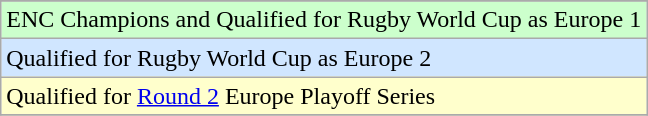<table class="wikitable">
<tr>
</tr>
<tr width=10px bgcolor="#ccffcc">
<td>ENC Champions and Qualified for Rugby World Cup as Europe 1</td>
</tr>
<tr width=10px bgcolor="#D0E6FF">
<td>Qualified for Rugby World Cup as Europe 2</td>
</tr>
<tr width=10px bgcolor="#ffffcc">
<td>Qualified for <a href='#'>Round 2</a> Europe Playoff Series</td>
</tr>
<tr>
</tr>
</table>
